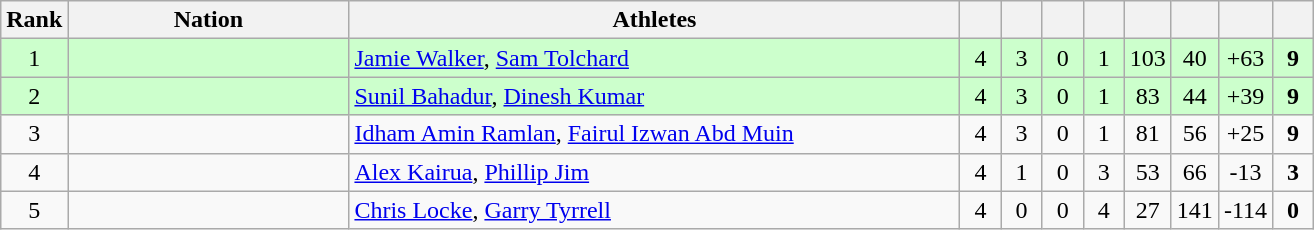<table class=wikitable style="text-align:center">
<tr>
<th width=20>Rank</th>
<th width=180>Nation</th>
<th width=400>Athletes</th>
<th width=20></th>
<th width=20></th>
<th width=20></th>
<th width=20></th>
<th width=20></th>
<th width=20></th>
<th width=20></th>
<th width=20></th>
</tr>
<tr bgcolor="#ccffcc">
<td>1</td>
<td align=left></td>
<td align=left><a href='#'>Jamie Walker</a>, <a href='#'>Sam Tolchard</a></td>
<td>4</td>
<td>3</td>
<td>0</td>
<td>1</td>
<td>103</td>
<td>40</td>
<td>+63</td>
<td><strong>9</strong></td>
</tr>
<tr bgcolor="#ccffcc">
<td>2</td>
<td align=left></td>
<td align=left><a href='#'>Sunil Bahadur</a>, <a href='#'>Dinesh Kumar</a></td>
<td>4</td>
<td>3</td>
<td>0</td>
<td>1</td>
<td>83</td>
<td>44</td>
<td>+39</td>
<td><strong>9</strong></td>
</tr>
<tr>
<td>3</td>
<td align=left></td>
<td align=left><a href='#'>Idham Amin Ramlan</a>, <a href='#'>Fairul Izwan Abd Muin</a></td>
<td>4</td>
<td>3</td>
<td>0</td>
<td>1</td>
<td>81</td>
<td>56</td>
<td>+25</td>
<td><strong>9</strong></td>
</tr>
<tr>
<td>4</td>
<td align=left></td>
<td align=left><a href='#'>Alex Kairua</a>, <a href='#'>Phillip Jim</a></td>
<td>4</td>
<td>1</td>
<td>0</td>
<td>3</td>
<td>53</td>
<td>66</td>
<td>-13</td>
<td><strong>3</strong></td>
</tr>
<tr>
<td>5</td>
<td align=left></td>
<td align=left><a href='#'>Chris Locke</a>, <a href='#'>Garry Tyrrell</a></td>
<td>4</td>
<td>0</td>
<td>0</td>
<td>4</td>
<td>27</td>
<td>141</td>
<td>-114</td>
<td><strong>0</strong></td>
</tr>
</table>
